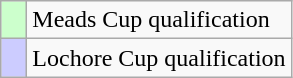<table class="wikitable">
<tr>
<td style="width:10px; background:#cfc"></td>
<td>Meads Cup qualification</td>
</tr>
<tr>
<td style="width:10px; background:#ccf"></td>
<td>Lochore Cup qualification</td>
</tr>
</table>
